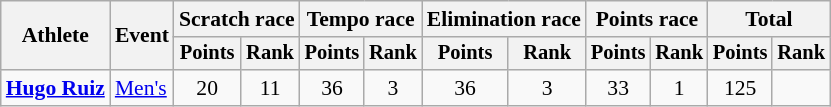<table class=wikitable style=font-size:90%;text-align:center>
<tr>
<th rowspan=2>Athlete</th>
<th rowspan=2>Event</th>
<th colspan=2>Scratch race</th>
<th colspan=2>Tempo race</th>
<th colspan=2>Elimination race</th>
<th colspan=2>Points race</th>
<th colspan=2>Total</th>
</tr>
<tr style=font-size:95%>
<th>Points</th>
<th>Rank</th>
<th>Points</th>
<th>Rank</th>
<th>Points</th>
<th>Rank</th>
<th>Points</th>
<th>Rank</th>
<th>Points</th>
<th>Rank</th>
</tr>
<tr>
<td align=left><strong><a href='#'>Hugo Ruiz</a></strong></td>
<td align=left><a href='#'>Men's</a></td>
<td>20</td>
<td>11</td>
<td>36</td>
<td>3</td>
<td>36</td>
<td>3</td>
<td>33</td>
<td>1</td>
<td>125</td>
<td></td>
</tr>
</table>
